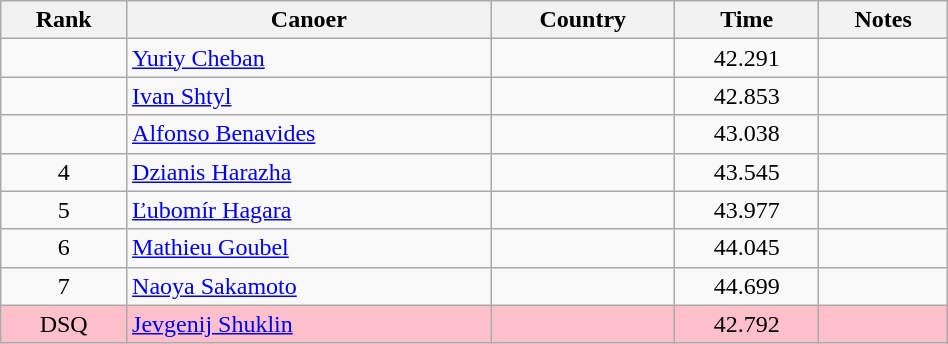<table class="wikitable sortable" width=50% style="text-align:center;">
<tr>
<th>Rank</th>
<th>Canoer</th>
<th>Country</th>
<th>Time</th>
<th>Notes</th>
</tr>
<tr>
<td></td>
<td align="left"><a href='#'>Yuriy Cheban</a></td>
<td align="left"></td>
<td>42.291</td>
<td></td>
</tr>
<tr>
<td></td>
<td align="left"><a href='#'>Ivan Shtyl</a></td>
<td align="left"></td>
<td>42.853</td>
<td></td>
</tr>
<tr>
<td></td>
<td align="left"><a href='#'>Alfonso Benavides</a></td>
<td align="left"></td>
<td>43.038</td>
<td></td>
</tr>
<tr>
<td>4</td>
<td align="left"><a href='#'>Dzianis Harazha</a></td>
<td align="left"></td>
<td>43.545</td>
<td></td>
</tr>
<tr>
<td>5</td>
<td align="left"><a href='#'>Ľubomír Hagara</a></td>
<td align="left"></td>
<td>43.977</td>
<td></td>
</tr>
<tr>
<td>6</td>
<td align="left"><a href='#'>Mathieu Goubel</a></td>
<td align="left"></td>
<td>44.045</td>
<td></td>
</tr>
<tr>
<td>7</td>
<td align="left"><a href='#'>Naoya Sakamoto</a></td>
<td align="left"></td>
<td>44.699</td>
<td></td>
</tr>
<tr bgcolor=pink>
<td>DSQ</td>
<td align="left"><a href='#'>Jevgenij Shuklin</a></td>
<td align="left"></td>
<td>42.792</td>
<td></td>
</tr>
</table>
